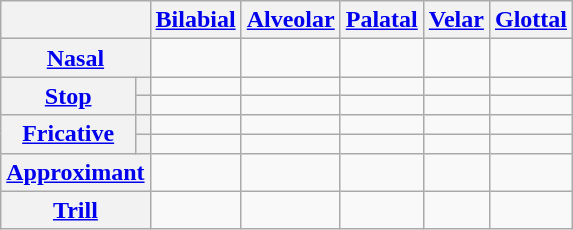<table class="wikitable" style="text-align:center">
<tr>
<th colspan="2"></th>
<th><a href='#'>Bilabial</a></th>
<th><a href='#'>Alveolar</a></th>
<th><a href='#'>Palatal</a></th>
<th><a href='#'>Velar</a></th>
<th><a href='#'>Glottal</a></th>
</tr>
<tr>
<th colspan="2"><a href='#'>Nasal</a></th>
<td></td>
<td></td>
<td></td>
<td></td>
<td></td>
</tr>
<tr>
<th rowspan="2"><a href='#'>Stop</a></th>
<th></th>
<td></td>
<td></td>
<td></td>
<td></td>
<td></td>
</tr>
<tr>
<th></th>
<td></td>
<td></td>
<td></td>
<td></td>
<td></td>
</tr>
<tr>
<th rowspan="2"><a href='#'>Fricative</a></th>
<th></th>
<td></td>
<td></td>
<td></td>
<td></td>
<td></td>
</tr>
<tr>
<th></th>
<td></td>
<td></td>
<td></td>
<td></td>
<td></td>
</tr>
<tr>
<th colspan="2"><a href='#'>Approximant</a></th>
<td></td>
<td></td>
<td></td>
<td></td>
<td></td>
</tr>
<tr>
<th colspan="2"><a href='#'>Trill</a></th>
<td></td>
<td></td>
<td></td>
<td></td>
<td></td>
</tr>
</table>
